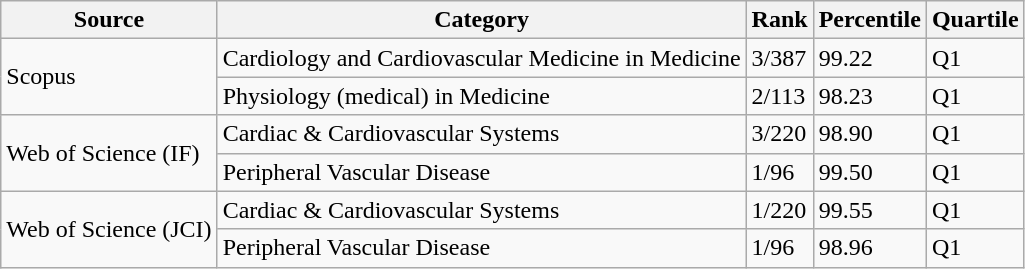<table class="wikitable">
<tr>
<th>Source</th>
<th>Category</th>
<th>Rank</th>
<th>Percentile</th>
<th>Quartile</th>
</tr>
<tr>
<td rowspan="2">Scopus</td>
<td>Cardiology and Cardiovascular Medicine in Medicine</td>
<td>3/387</td>
<td>99.22</td>
<td>Q1</td>
</tr>
<tr>
<td>Physiology (medical) in Medicine</td>
<td>2/113</td>
<td>98.23</td>
<td>Q1</td>
</tr>
<tr>
<td rowspan="2">Web of Science (IF)</td>
<td>Cardiac & Cardiovascular Systems</td>
<td>3/220</td>
<td>98.90</td>
<td>Q1</td>
</tr>
<tr>
<td>Peripheral Vascular Disease</td>
<td>1/96</td>
<td>99.50</td>
<td>Q1</td>
</tr>
<tr>
<td rowspan="2">Web of Science (JCI)</td>
<td>Cardiac & Cardiovascular Systems</td>
<td>1/220</td>
<td>99.55</td>
<td>Q1</td>
</tr>
<tr>
<td>Peripheral Vascular Disease</td>
<td>1/96</td>
<td>98.96</td>
<td>Q1</td>
</tr>
</table>
